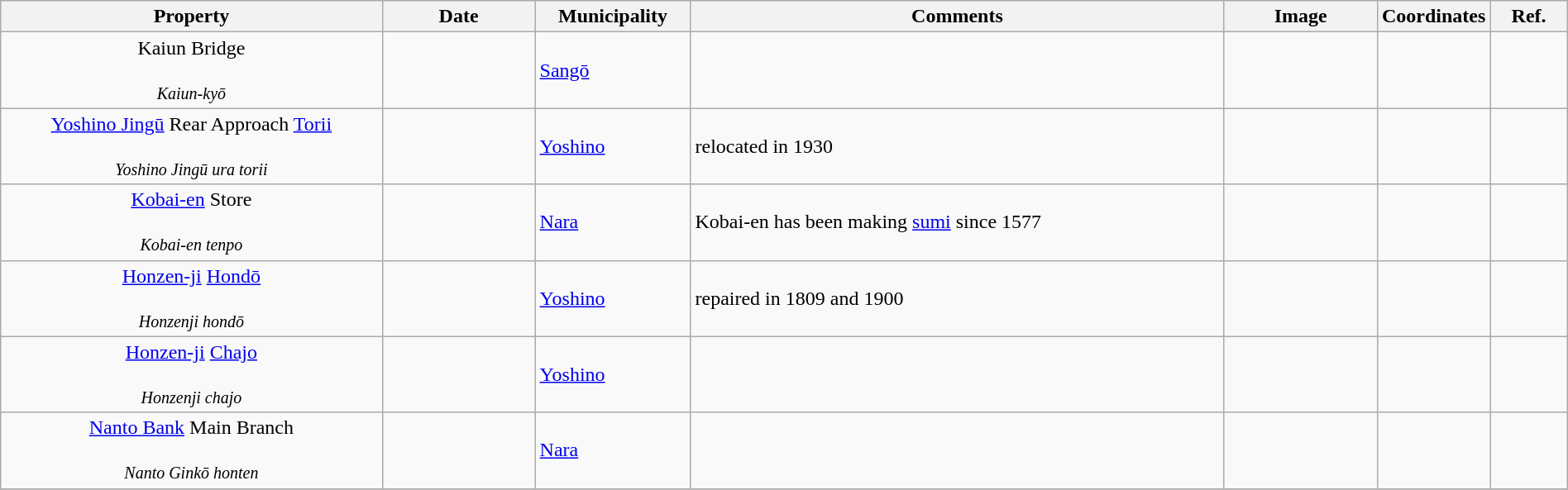<table class="wikitable sortable"  style="width:100%;">
<tr>
<th width="25%" align="left">Property</th>
<th width="10%" align="left" data-sort-type="number">Date</th>
<th width="10%" aligūn="left">Municipality</th>
<th width="35%" align="left" class="unsortable">Comments</th>
<th width="10%" align="left" class="unsortable">Image</th>
<th width="5%" align="left" class="unsortable">Coordinates</th>
<th width="5%" align="left" class="unsortable">Ref.</th>
</tr>
<tr>
<td align="center">Kaiun Bridge<br><br><small><em>Kaiun-kyō</em></small></td>
<td></td>
<td><a href='#'>Sangō</a></td>
<td></td>
<td></td>
<td></td>
<td></td>
</tr>
<tr>
<td align="center"><a href='#'>Yoshino Jingū</a> Rear Approach <a href='#'>Torii</a><br><br><small><em>Yoshino Jingū ura torii</em></small></td>
<td></td>
<td><a href='#'>Yoshino</a></td>
<td>relocated in 1930</td>
<td></td>
<td></td>
<td></td>
</tr>
<tr>
<td align="center"><a href='#'>Kobai-en</a> Store<br><br><small><em>Kobai-en tenpo</em></small></td>
<td></td>
<td><a href='#'>Nara</a></td>
<td>Kobai-en has been making <a href='#'>sumi</a> since 1577</td>
<td></td>
<td></td>
<td></td>
</tr>
<tr>
<td align="center"><a href='#'>Honzen-ji</a> <a href='#'>Hondō</a><br><br><small><em>Honzenji hondō</em></small></td>
<td></td>
<td><a href='#'>Yoshino</a></td>
<td>repaired in 1809 and 1900</td>
<td></td>
<td></td>
<td></td>
</tr>
<tr>
<td align="center"><a href='#'>Honzen-ji</a> <a href='#'>Chajo</a><br><br><small><em>Honzenji chajo</em></small></td>
<td></td>
<td><a href='#'>Yoshino</a></td>
<td></td>
<td></td>
<td></td>
<td></td>
</tr>
<tr>
<td align="center"><a href='#'>Nanto Bank</a> Main Branch<br><br><small><em>Nanto Ginkō honten</em></small></td>
<td></td>
<td><a href='#'>Nara</a></td>
<td></td>
<td></td>
<td></td>
<td></td>
</tr>
<tr>
</tr>
</table>
